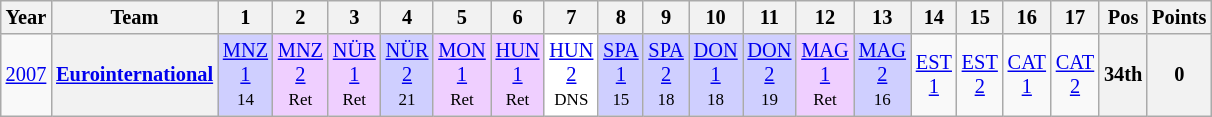<table class="wikitable" style="text-align:center; font-size:85%">
<tr>
<th>Year</th>
<th>Team</th>
<th>1</th>
<th>2</th>
<th>3</th>
<th>4</th>
<th>5</th>
<th>6</th>
<th>7</th>
<th>8</th>
<th>9</th>
<th>10</th>
<th>11</th>
<th>12</th>
<th>13</th>
<th>14</th>
<th>15</th>
<th>16</th>
<th>17</th>
<th>Pos</th>
<th>Points</th>
</tr>
<tr>
<td><a href='#'>2007</a></td>
<th><a href='#'>Eurointernational</a></th>
<td style="background:#CFCFFF;"><a href='#'>MNZ<br>1</a><br><small>14</small></td>
<td style="background:#EFCFFF;"><a href='#'>MNZ<br>2</a><br><small>Ret</small></td>
<td style="background:#EFCFFF;"><a href='#'>NÜR<br>1</a><br><small>Ret</small></td>
<td style="background:#CFCFFF;"><a href='#'>NÜR<br>2</a><br><small>21</small></td>
<td style="background:#EFCFFF;"><a href='#'>MON<br>1</a><br><small>Ret</small></td>
<td style="background:#EFCFFF;"><a href='#'>HUN<br>1</a><br><small>Ret</small></td>
<td style="background:#FFFFFF;"><a href='#'>HUN<br>2</a><br><small>DNS</small></td>
<td style="background:#CFCFFF;"><a href='#'>SPA<br>1</a><br><small>15</small></td>
<td style="background:#CFCFFF;"><a href='#'>SPA<br>2</a><br><small>18</small></td>
<td style="background:#CFCFFF;"><a href='#'>DON<br>1</a><br><small>18</small></td>
<td style="background:#CFCFFF;"><a href='#'>DON<br>2</a><br><small>19</small></td>
<td style="background:#EFCFFF;"><a href='#'>MAG<br>1</a><br><small>Ret</small></td>
<td style="background:#CFCFFF;"><a href='#'>MAG<br>2</a><br><small>16</small></td>
<td><a href='#'>EST<br>1</a></td>
<td><a href='#'>EST<br>2</a></td>
<td><a href='#'>CAT<br>1</a></td>
<td><a href='#'>CAT<br>2</a></td>
<th>34th</th>
<th>0</th>
</tr>
</table>
